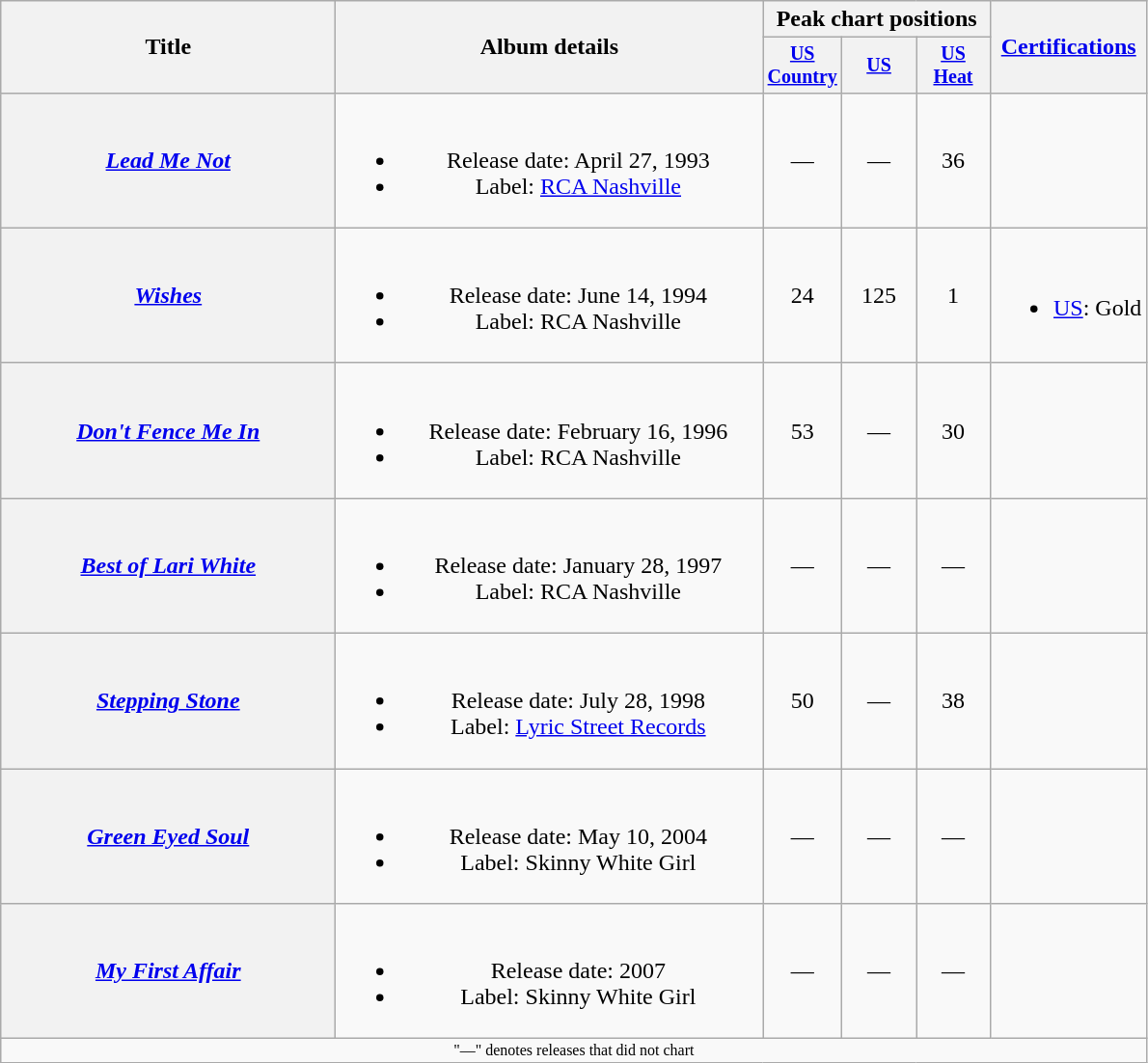<table class="wikitable plainrowheaders" style="text-align:center;">
<tr>
<th rowspan="2" style="width:14em;">Title</th>
<th rowspan="2" style="width:18em;">Album details</th>
<th colspan="3">Peak chart positions</th>
<th rowspan="2"><a href='#'>Certifications</a></th>
</tr>
<tr style="font-size:smaller;">
<th width="45"><a href='#'>US Country</a><br></th>
<th width="45"><a href='#'>US</a><br></th>
<th width="45"><a href='#'>US Heat</a><br></th>
</tr>
<tr>
<th scope="row"><em><a href='#'>Lead Me Not</a></em></th>
<td><br><ul><li>Release date: April 27, 1993</li><li>Label: <a href='#'>RCA Nashville</a></li></ul></td>
<td>—</td>
<td>—</td>
<td>36</td>
<td></td>
</tr>
<tr>
<th scope="row"><em><a href='#'>Wishes</a></em></th>
<td><br><ul><li>Release date: June 14, 1994</li><li>Label: RCA Nashville</li></ul></td>
<td>24</td>
<td>125</td>
<td>1</td>
<td align="left"><br><ul><li><a href='#'>US</a>: Gold</li></ul></td>
</tr>
<tr>
<th scope="row"><em><a href='#'>Don't Fence Me In</a></em></th>
<td><br><ul><li>Release date: February 16, 1996</li><li>Label: RCA Nashville</li></ul></td>
<td>53</td>
<td>—</td>
<td>30</td>
<td></td>
</tr>
<tr>
<th scope="row"><em><a href='#'>Best of Lari White</a></em></th>
<td><br><ul><li>Release date: January 28, 1997</li><li>Label: RCA Nashville</li></ul></td>
<td>—</td>
<td>—</td>
<td>—</td>
<td></td>
</tr>
<tr>
<th scope="row"><em><a href='#'>Stepping Stone</a></em></th>
<td><br><ul><li>Release date: July 28, 1998</li><li>Label: <a href='#'>Lyric Street Records</a></li></ul></td>
<td>50</td>
<td>—</td>
<td>38</td>
<td></td>
</tr>
<tr>
<th scope="row"><em><a href='#'>Green Eyed Soul</a></em></th>
<td><br><ul><li>Release date: May 10, 2004</li><li>Label: Skinny White Girl</li></ul></td>
<td>—</td>
<td>—</td>
<td>—</td>
<td></td>
</tr>
<tr>
<th scope="row"><em><a href='#'>My First Affair</a></em> </th>
<td><br><ul><li>Release date: 2007</li><li>Label: Skinny White Girl</li></ul></td>
<td>—</td>
<td>—</td>
<td>—</td>
<td></td>
</tr>
<tr>
<td colspan="6" style="font-size:8pt">"—" denotes releases that did not chart</td>
</tr>
</table>
